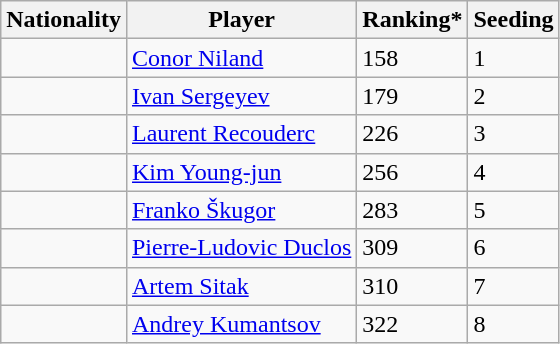<table class="wikitable" border="1">
<tr>
<th>Nationality</th>
<th>Player</th>
<th>Ranking*</th>
<th>Seeding</th>
</tr>
<tr>
<td></td>
<td><a href='#'>Conor Niland</a></td>
<td>158</td>
<td>1</td>
</tr>
<tr>
<td></td>
<td><a href='#'>Ivan Sergeyev</a></td>
<td>179</td>
<td>2</td>
</tr>
<tr>
<td></td>
<td><a href='#'>Laurent Recouderc</a></td>
<td>226</td>
<td>3</td>
</tr>
<tr>
<td></td>
<td><a href='#'>Kim Young-jun</a></td>
<td>256</td>
<td>4</td>
</tr>
<tr>
<td></td>
<td><a href='#'>Franko Škugor</a></td>
<td>283</td>
<td>5</td>
</tr>
<tr>
<td></td>
<td><a href='#'>Pierre-Ludovic Duclos</a></td>
<td>309</td>
<td>6</td>
</tr>
<tr>
<td></td>
<td><a href='#'>Artem Sitak</a></td>
<td>310</td>
<td>7</td>
</tr>
<tr>
<td></td>
<td><a href='#'>Andrey Kumantsov</a></td>
<td>322</td>
<td>8</td>
</tr>
</table>
